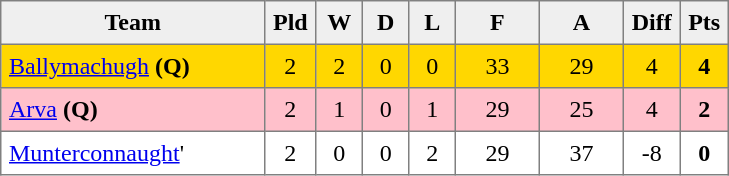<table style=border-collapse:collapse border=1 cellspacing=0 cellpadding=5>
<tr align=center bgcolor=#efefef>
<th width=165>Team</th>
<th width=20>Pld</th>
<th width=20>W</th>
<th width=20>D</th>
<th width=20>L</th>
<th width=45>F</th>
<th width=45>A</th>
<th width=20>Diff</th>
<th width=20>Pts</th>
</tr>
<tr align=center style="background:gold;">
<td style="text-align:left;"><a href='#'>Ballymachugh</a> <strong>(Q)</strong></td>
<td>2</td>
<td>2</td>
<td>0</td>
<td>0</td>
<td>33</td>
<td>29</td>
<td>4</td>
<td><strong>4</strong></td>
</tr>
<tr align=center style="background:#FFC0CB;">
<td style="text-align:left;"><a href='#'>Arva</a> <strong>(Q)</strong></td>
<td>2</td>
<td>1</td>
<td>0</td>
<td>1</td>
<td>29</td>
<td>25</td>
<td>4</td>
<td><strong>2</strong></td>
</tr>
<tr align=center style="background:#FFFFFF;">
<td style="text-align:left;"><a href='#'>Munterconnaught</a>'</td>
<td>2</td>
<td>0</td>
<td>0</td>
<td>2</td>
<td>29</td>
<td>37</td>
<td>-8</td>
<td><strong>0</strong></td>
</tr>
</table>
